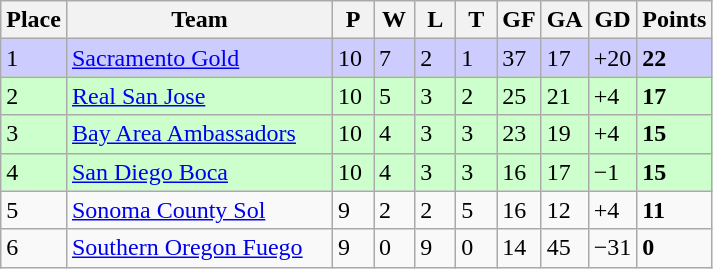<table class="wikitable">
<tr>
<th>Place</th>
<th width="170">Team</th>
<th width="20">P</th>
<th width="20">W</th>
<th width="20">L</th>
<th width="20">T</th>
<th width="20">GF</th>
<th width="20">GA</th>
<th width="25">GD</th>
<th>Points</th>
</tr>
<tr bgcolor=#CCCCFF>
<td>1</td>
<td><a href='#'>Sacramento Gold</a></td>
<td>10</td>
<td>7</td>
<td>2</td>
<td>1</td>
<td>37</td>
<td>17</td>
<td>+20</td>
<td><strong>22</strong></td>
</tr>
<tr bgcolor=#CCFFCC>
<td>2</td>
<td><a href='#'>Real San Jose</a></td>
<td>10</td>
<td>5</td>
<td>3</td>
<td>2</td>
<td>25</td>
<td>21</td>
<td>+4</td>
<td><strong>17</strong></td>
</tr>
<tr bgcolor=#CCFFCC>
<td>3</td>
<td><a href='#'>Bay Area Ambassadors</a></td>
<td>10</td>
<td>4</td>
<td>3</td>
<td>3</td>
<td>23</td>
<td>19</td>
<td>+4</td>
<td><strong>15</strong></td>
</tr>
<tr bgcolor=#CCFFCC>
<td>4</td>
<td><a href='#'>San Diego Boca</a></td>
<td>10</td>
<td>4</td>
<td>3</td>
<td>3</td>
<td>16</td>
<td>17</td>
<td>−1</td>
<td><strong>15</strong></td>
</tr>
<tr>
<td>5</td>
<td><a href='#'>Sonoma County Sol</a></td>
<td>9</td>
<td>2</td>
<td>2</td>
<td>5</td>
<td>16</td>
<td>12</td>
<td>+4</td>
<td><strong>11</strong></td>
</tr>
<tr>
<td>6</td>
<td><a href='#'>Southern Oregon Fuego</a></td>
<td>9</td>
<td>0</td>
<td>9</td>
<td>0</td>
<td>14</td>
<td>45</td>
<td>−31</td>
<td><strong>0</strong></td>
</tr>
</table>
